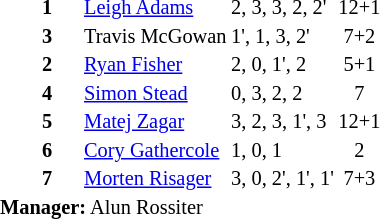<table style="font-size: 85%" cellspacing="1" cellpadding="1" align=left>
<tr>
<td colspan="4"></td>
</tr>
<tr>
<th width="25"></th>
<th width="25"></th>
</tr>
<tr>
<td></td>
<td><strong>1</strong></td>
<td> <a href='#'>Leigh Adams</a></td>
<td>2, 3, 3, 2, 2'</td>
<td align=center>12+1</td>
</tr>
<tr>
<td></td>
<td><strong>3</strong></td>
<td> Travis McGowan</td>
<td>1', 1, 3, 2'</td>
<td align=center>7+2</td>
</tr>
<tr>
<td></td>
<td><strong>2</strong></td>
<td> <a href='#'>Ryan Fisher</a></td>
<td>2, 0, 1', 2</td>
<td align=center>5+1</td>
</tr>
<tr>
<td></td>
<td><strong>4</strong></td>
<td> <a href='#'>Simon Stead</a></td>
<td>0, 3, 2, 2</td>
<td align=center>7</td>
</tr>
<tr>
<td></td>
<td><strong>5</strong></td>
<td> <a href='#'>Matej Zagar</a></td>
<td>3, 2, 3, 1', 3</td>
<td align=center>12+1</td>
</tr>
<tr>
<td></td>
<td><strong>6</strong></td>
<td> <a href='#'>Cory Gathercole</a></td>
<td>1, 0, 1</td>
<td align=center>2</td>
</tr>
<tr>
<td></td>
<td><strong>7</strong></td>
<td> <a href='#'>Morten Risager</a></td>
<td>3, 0, 2', 1', 1'</td>
<td align=center>7+3</td>
</tr>
<tr>
<td colspan=3><strong>Manager:</strong> Alun Rossiter</td>
</tr>
<tr>
<td colspan=4></td>
</tr>
</table>
